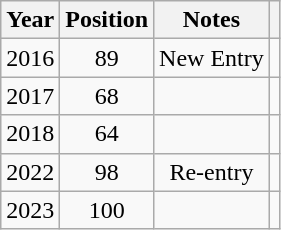<table class="wikitable plainrowheaders" style="text-align:center;">
<tr>
<th>Year</th>
<th>Position</th>
<th>Notes</th>
<th></th>
</tr>
<tr>
<td>2016</td>
<td>89</td>
<td>New Entry</td>
<td></td>
</tr>
<tr>
<td>2017</td>
<td>68</td>
<td></td>
<td></td>
</tr>
<tr>
<td>2018</td>
<td>64</td>
<td></td>
<td></td>
</tr>
<tr>
<td>2022</td>
<td>98</td>
<td>Re-entry</td>
<td></td>
</tr>
<tr>
<td>2023</td>
<td>100</td>
<td></td>
<td></td>
</tr>
</table>
